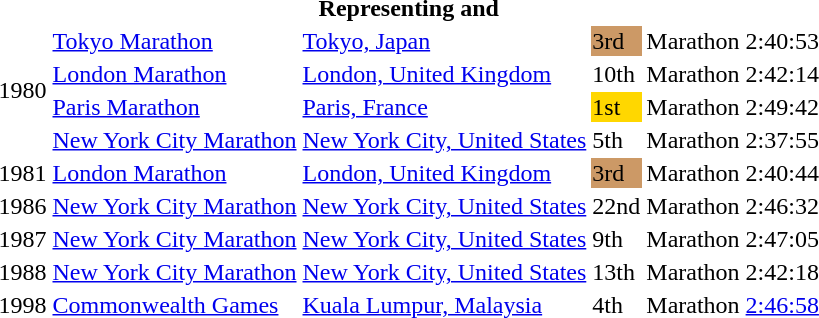<table>
<tr>
<th colspan="6">Representing  and </th>
</tr>
<tr>
<td rowspan=4>1980</td>
<td><a href='#'>Tokyo Marathon</a></td>
<td><a href='#'>Tokyo, Japan</a></td>
<td bgcolor="cc9966">3rd</td>
<td>Marathon</td>
<td>2:40:53</td>
</tr>
<tr>
<td><a href='#'>London Marathon</a></td>
<td><a href='#'>London, United Kingdom</a></td>
<td>10th</td>
<td>Marathon</td>
<td>2:42:14</td>
</tr>
<tr>
<td><a href='#'>Paris Marathon</a></td>
<td><a href='#'>Paris, France</a></td>
<td bgcolor="gold">1st</td>
<td>Marathon</td>
<td>2:49:42</td>
</tr>
<tr>
<td><a href='#'>New York City Marathon</a></td>
<td><a href='#'>New York City, United States</a></td>
<td>5th</td>
<td>Marathon</td>
<td>2:37:55</td>
</tr>
<tr>
<td>1981</td>
<td><a href='#'>London Marathon</a></td>
<td><a href='#'>London, United Kingdom</a></td>
<td bgcolor="cc9966">3rd</td>
<td>Marathon</td>
<td>2:40:44</td>
</tr>
<tr>
<td>1986</td>
<td><a href='#'>New York City Marathon</a></td>
<td><a href='#'>New York City, United States</a></td>
<td>22nd</td>
<td>Marathon</td>
<td>2:46:32</td>
</tr>
<tr>
<td>1987</td>
<td><a href='#'>New York City Marathon</a></td>
<td><a href='#'>New York City, United States</a></td>
<td>9th</td>
<td>Marathon</td>
<td>2:47:05</td>
</tr>
<tr>
<td>1988</td>
<td><a href='#'>New York City Marathon</a></td>
<td><a href='#'>New York City, United States</a></td>
<td>13th</td>
<td>Marathon</td>
<td>2:42:18</td>
</tr>
<tr>
<td>1998</td>
<td><a href='#'>Commonwealth Games</a></td>
<td><a href='#'>Kuala Lumpur, Malaysia</a></td>
<td>4th</td>
<td>Marathon</td>
<td><a href='#'>2:46:58</a></td>
</tr>
</table>
